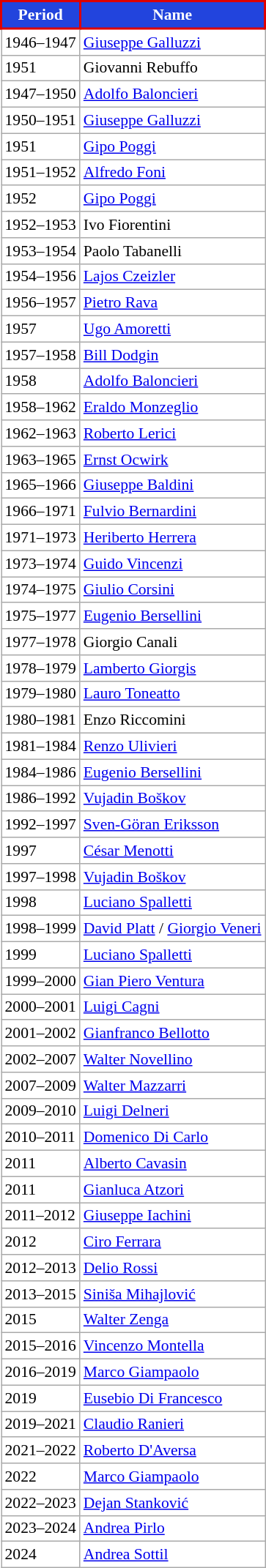<table class="wikitable" style="background:transparent; font-size:90%;">
<tr>
<th style="background:#2244DD; color:#FFFFFF; border:2px solid #DD0000;">Period</th>
<th style="background:#2244DD; color:#FFFFFF; border:2px solid #DD0000;">Name</th>
</tr>
<tr>
<td>1946–1947</td>
<td> <a href='#'>Giuseppe Galluzzi</a></td>
</tr>
<tr>
<td>1951</td>
<td> Giovanni Rebuffo</td>
</tr>
<tr>
<td>1947–1950</td>
<td> <a href='#'>Adolfo Baloncieri</a></td>
</tr>
<tr>
<td>1950–1951</td>
<td> <a href='#'>Giuseppe Galluzzi</a></td>
</tr>
<tr>
<td>1951</td>
<td> <a href='#'>Gipo Poggi</a></td>
</tr>
<tr>
<td>1951–1952</td>
<td> <a href='#'>Alfredo Foni</a></td>
</tr>
<tr>
<td>1952</td>
<td> <a href='#'>Gipo Poggi</a></td>
</tr>
<tr>
<td>1952–1953</td>
<td> Ivo Fiorentini</td>
</tr>
<tr>
<td>1953–1954</td>
<td> Paolo Tabanelli</td>
</tr>
<tr>
<td>1954–1956</td>
<td> <a href='#'>Lajos Czeizler</a></td>
</tr>
<tr>
<td>1956–1957</td>
<td> <a href='#'>Pietro Rava</a></td>
</tr>
<tr>
<td>1957</td>
<td> <a href='#'>Ugo Amoretti</a></td>
</tr>
<tr>
<td>1957–1958</td>
<td> <a href='#'>Bill Dodgin</a></td>
</tr>
<tr>
<td>1958</td>
<td> <a href='#'>Adolfo Baloncieri</a></td>
</tr>
<tr>
<td>1958–1962</td>
<td> <a href='#'>Eraldo Monzeglio</a></td>
</tr>
<tr>
<td>1962–1963</td>
<td> <a href='#'>Roberto Lerici</a></td>
</tr>
<tr>
<td>1963–1965</td>
<td> <a href='#'>Ernst Ocwirk</a></td>
</tr>
<tr>
<td>1965–1966</td>
<td> <a href='#'>Giuseppe Baldini</a></td>
</tr>
<tr>
<td>1966–1971</td>
<td> <a href='#'>Fulvio Bernardini</a></td>
</tr>
<tr>
<td>1971–1973</td>
<td> <a href='#'>Heriberto Herrera</a></td>
</tr>
<tr>
<td>1973–1974</td>
<td> <a href='#'>Guido Vincenzi</a></td>
</tr>
<tr>
<td>1974–1975</td>
<td> <a href='#'>Giulio Corsini</a></td>
</tr>
<tr>
<td>1975–1977</td>
<td> <a href='#'>Eugenio Bersellini</a></td>
</tr>
<tr>
<td>1977–1978</td>
<td> Giorgio Canali</td>
</tr>
<tr>
<td>1978–1979</td>
<td> <a href='#'>Lamberto Giorgis</a></td>
</tr>
<tr>
<td>1979–1980</td>
<td> <a href='#'>Lauro Toneatto</a></td>
</tr>
<tr>
<td>1980–1981</td>
<td> Enzo Riccomini</td>
</tr>
<tr>
<td>1981–1984</td>
<td> <a href='#'>Renzo Ulivieri</a></td>
</tr>
<tr>
<td>1984–1986</td>
<td> <a href='#'>Eugenio Bersellini</a></td>
</tr>
<tr>
<td>1986–1992</td>
<td> <a href='#'>Vujadin Boškov</a></td>
</tr>
<tr>
<td>1992–1997</td>
<td> <a href='#'>Sven-Göran Eriksson</a></td>
</tr>
<tr>
<td>1997</td>
<td> <a href='#'>César Menotti</a></td>
</tr>
<tr>
<td>1997–1998</td>
<td> <a href='#'>Vujadin Boškov</a></td>
</tr>
<tr>
<td>1998</td>
<td> <a href='#'>Luciano Spalletti</a></td>
</tr>
<tr>
<td>1998–1999</td>
<td> <a href='#'>David Platt</a> /  <a href='#'>Giorgio Veneri</a></td>
</tr>
<tr>
<td>1999</td>
<td> <a href='#'>Luciano Spalletti</a></td>
</tr>
<tr>
<td>1999–2000</td>
<td> <a href='#'>Gian Piero Ventura</a></td>
</tr>
<tr>
<td>2000–2001</td>
<td> <a href='#'>Luigi Cagni</a></td>
</tr>
<tr>
<td>2001–2002</td>
<td> <a href='#'>Gianfranco Bellotto</a></td>
</tr>
<tr>
<td>2002–2007</td>
<td> <a href='#'>Walter Novellino</a></td>
</tr>
<tr>
<td>2007–2009</td>
<td> <a href='#'>Walter Mazzarri</a></td>
</tr>
<tr>
<td>2009–2010</td>
<td> <a href='#'>Luigi Delneri</a></td>
</tr>
<tr>
<td>2010–2011</td>
<td> <a href='#'>Domenico Di Carlo</a></td>
</tr>
<tr>
<td>2011</td>
<td> <a href='#'>Alberto Cavasin</a></td>
</tr>
<tr>
<td>2011</td>
<td> <a href='#'>Gianluca Atzori</a></td>
</tr>
<tr>
<td>2011–2012</td>
<td> <a href='#'>Giuseppe Iachini</a></td>
</tr>
<tr>
<td>2012</td>
<td> <a href='#'>Ciro Ferrara</a></td>
</tr>
<tr>
<td>2012–2013</td>
<td> <a href='#'>Delio Rossi</a></td>
</tr>
<tr>
<td>2013–2015</td>
<td> <a href='#'>Siniša Mihajlović</a></td>
</tr>
<tr>
<td>2015</td>
<td> <a href='#'>Walter Zenga</a></td>
</tr>
<tr>
<td>2015–2016</td>
<td> <a href='#'>Vincenzo Montella</a></td>
</tr>
<tr>
<td>2016–2019</td>
<td> <a href='#'>Marco Giampaolo</a></td>
</tr>
<tr>
<td>2019</td>
<td> <a href='#'>Eusebio Di Francesco</a></td>
</tr>
<tr>
<td>2019–2021</td>
<td> <a href='#'>Claudio Ranieri</a></td>
</tr>
<tr>
<td>2021–2022</td>
<td> <a href='#'>Roberto D'Aversa</a></td>
</tr>
<tr>
<td>2022</td>
<td> <a href='#'>Marco Giampaolo</a></td>
</tr>
<tr>
<td>2022–2023</td>
<td> <a href='#'>Dejan Stanković</a></td>
</tr>
<tr>
<td>2023–2024</td>
<td> <a href='#'>Andrea Pirlo</a></td>
</tr>
<tr>
<td>2024</td>
<td> <a href='#'>Andrea Sottil</a></td>
</tr>
</table>
